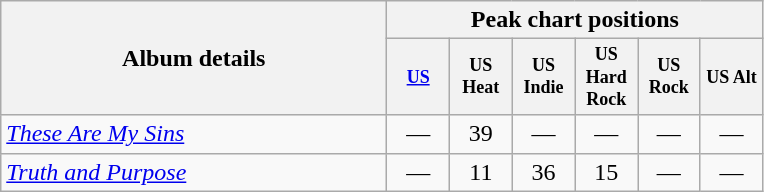<table class="wikitable" style="text-align:center;">
<tr>
<th rowspan =  2 width = 250>Album details</th>
<th colspan =  6>Peak chart positions</th>
</tr>
<tr>
<th style = "width:3em;font-size:75%"><a href='#'>US</a></th>
<th style = "width:3em;font-size:75%">US Heat</th>
<th style = "width:3em;font-size:75%">US Indie</th>
<th style = "width:3em;font-size:75%">US Hard Rock</th>
<th style = "width:3em;font-size:75%">US Rock</th>
<th style = "width:3em;font-size:75%">US Alt</th>
</tr>
<tr>
<td align=left><em><a href='#'>These Are My Sins</a></em><br></td>
<td>—</td>
<td>39</td>
<td>—</td>
<td>—</td>
<td>—</td>
<td>—</td>
</tr>
<tr>
<td align=left><em><a href='#'>Truth and Purpose</a></em><br></td>
<td>—</td>
<td>11</td>
<td>36</td>
<td>15</td>
<td>—</td>
<td>—</td>
</tr>
</table>
